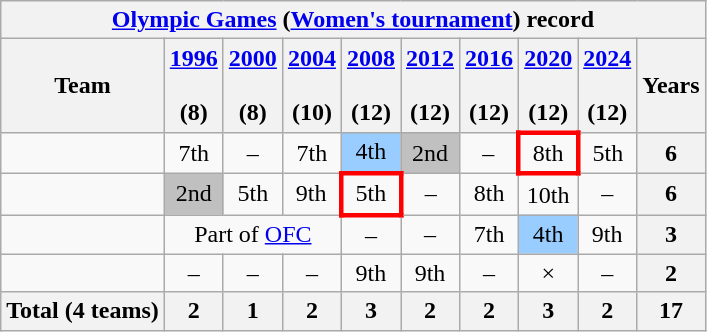<table class="wikitable" style="text-align:center">
<tr>
<th colspan=10><a href='#'>Olympic Games</a> (<a href='#'>Women's tournament</a>) record</th>
</tr>
<tr>
<th>Team</th>
<th><a href='#'>1996</a><br><br>(8)</th>
<th><a href='#'>2000</a><br><br>(8)</th>
<th><a href='#'>2004</a><br><br>(10)</th>
<th><a href='#'>2008</a><br><br>(12)</th>
<th><a href='#'>2012</a><br><br>(12)</th>
<th><a href='#'>2016</a><br><br>(12)</th>
<th><a href='#'>2020</a><br><br>(12)</th>
<th><a href='#'>2024</a><br><br>(12)</th>
<th>Years</th>
</tr>
<tr>
<td align=left></td>
<td>7th</td>
<td>–</td>
<td>7th</td>
<td style="background:#9acdff;">4th</td>
<td style="background:silver;">2nd</td>
<td>–</td>
<td style="border: 3px solid red">8th</td>
<td>5th</td>
<th>6</th>
</tr>
<tr>
<td align=left></td>
<td style="background:silver;">2nd</td>
<td>5th</td>
<td>9th</td>
<td style="border: 3px solid red">5th</td>
<td>–</td>
<td>8th</td>
<td>10th</td>
<td>–</td>
<th>6</th>
</tr>
<tr>
<td align=left></td>
<td colspan=3>Part of <a href='#'>OFC</a></td>
<td>–</td>
<td>–</td>
<td>7th</td>
<td style="background:#9acdff;">4th</td>
<td>9th</td>
<th>3</th>
</tr>
<tr>
<td align=left></td>
<td>–</td>
<td>–</td>
<td>–</td>
<td>9th</td>
<td>9th</td>
<td>–</td>
<td>×</td>
<td>–</td>
<th>2</th>
</tr>
<tr>
<th align=left>Total (4 teams)</th>
<th>2</th>
<th>1</th>
<th>2</th>
<th>3</th>
<th>2</th>
<th>2</th>
<th>3</th>
<th>2</th>
<th>17</th>
</tr>
</table>
